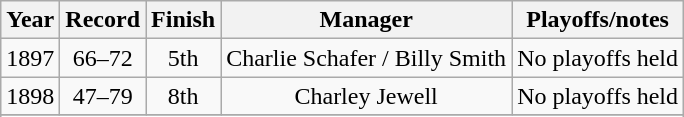<table class="wikitable" style="text-align:center">
<tr>
<th>Year</th>
<th>Record</th>
<th>Finish</th>
<th>Manager</th>
<th>Playoffs/notes</th>
</tr>
<tr align=center>
<td>1897</td>
<td>66–72</td>
<td>5th</td>
<td>Charlie Schafer / Billy Smith</td>
<td>No playoffs held</td>
</tr>
<tr align=center>
<td>1898</td>
<td>47–79</td>
<td>8th</td>
<td>Charley Jewell</td>
<td>No playoffs held</td>
</tr>
<tr align=center>
</tr>
<tr>
</tr>
</table>
